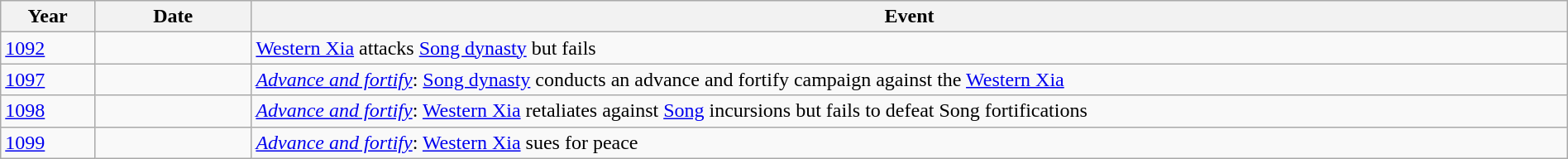<table class="wikitable" width="100%">
<tr>
<th style="width:6%">Year</th>
<th style="width:10%">Date</th>
<th>Event</th>
</tr>
<tr>
<td><a href='#'>1092</a></td>
<td></td>
<td><a href='#'>Western Xia</a> attacks <a href='#'>Song dynasty</a> but fails</td>
</tr>
<tr>
<td><a href='#'>1097</a></td>
<td></td>
<td><em><a href='#'>Advance and fortify</a></em>: <a href='#'>Song dynasty</a> conducts an advance and fortify campaign against the <a href='#'>Western Xia</a></td>
</tr>
<tr>
<td><a href='#'>1098</a></td>
<td></td>
<td><em><a href='#'>Advance and fortify</a></em>: <a href='#'>Western Xia</a> retaliates against <a href='#'>Song</a> incursions but fails to defeat Song fortifications</td>
</tr>
<tr>
<td><a href='#'>1099</a></td>
<td></td>
<td><em><a href='#'>Advance and fortify</a></em>: <a href='#'>Western Xia</a> sues for peace</td>
</tr>
</table>
